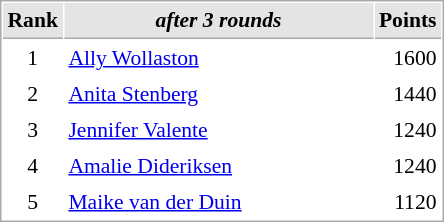<table cellspacing="1" cellpadding="3" style="border:1px solid #aaa; font-size:90%;">
<tr style="background:#e4e4e4;">
<th style="border-bottom:1px solid #aaa; width:10px;">Rank</th>
<th style="border-bottom:1px solid #aaa; width:200px; white-space:nowrap;"><em>after 3 rounds</em></th>
<th style="border-bottom:1px solid #aaa; width:20px;">Points</th>
</tr>
<tr>
<td align=center>1</td>
<td> <a href='#'>Ally Wollaston</a></td>
<td align=right>1600</td>
</tr>
<tr>
<td align=center>2</td>
<td> <a href='#'>Anita Stenberg</a></td>
<td align=right>1440</td>
</tr>
<tr>
<td align=center>3</td>
<td> <a href='#'>Jennifer Valente</a></td>
<td align=right>1240</td>
</tr>
<tr>
<td align=center>4</td>
<td> <a href='#'>Amalie Dideriksen</a></td>
<td align=right>1240</td>
</tr>
<tr>
<td align=center>5</td>
<td> <a href='#'>Maike van der Duin</a></td>
<td align=right>1120</td>
</tr>
</table>
